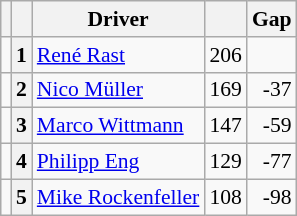<table class="wikitable" style="font-size: 90%;">
<tr>
<th></th>
<th></th>
<th>Driver</th>
<th></th>
<th>Gap</th>
</tr>
<tr>
<td align="left"></td>
<th>1</th>
<td> <a href='#'>René Rast</a></td>
<td align="right">206</td>
<td align="right"></td>
</tr>
<tr>
<td align="left"></td>
<th>2</th>
<td> <a href='#'>Nico Müller</a></td>
<td align="right">169</td>
<td align="right">-37</td>
</tr>
<tr>
<td align="left"></td>
<th>3</th>
<td> <a href='#'>Marco Wittmann</a></td>
<td align="right">147</td>
<td align="right">-59</td>
</tr>
<tr>
<td align="left"></td>
<th>4</th>
<td> <a href='#'>Philipp Eng</a></td>
<td align="right">129</td>
<td align="right">-77</td>
</tr>
<tr>
<td align="left"></td>
<th>5</th>
<td> <a href='#'>Mike Rockenfeller</a></td>
<td align="right">108</td>
<td align="right">-98</td>
</tr>
</table>
